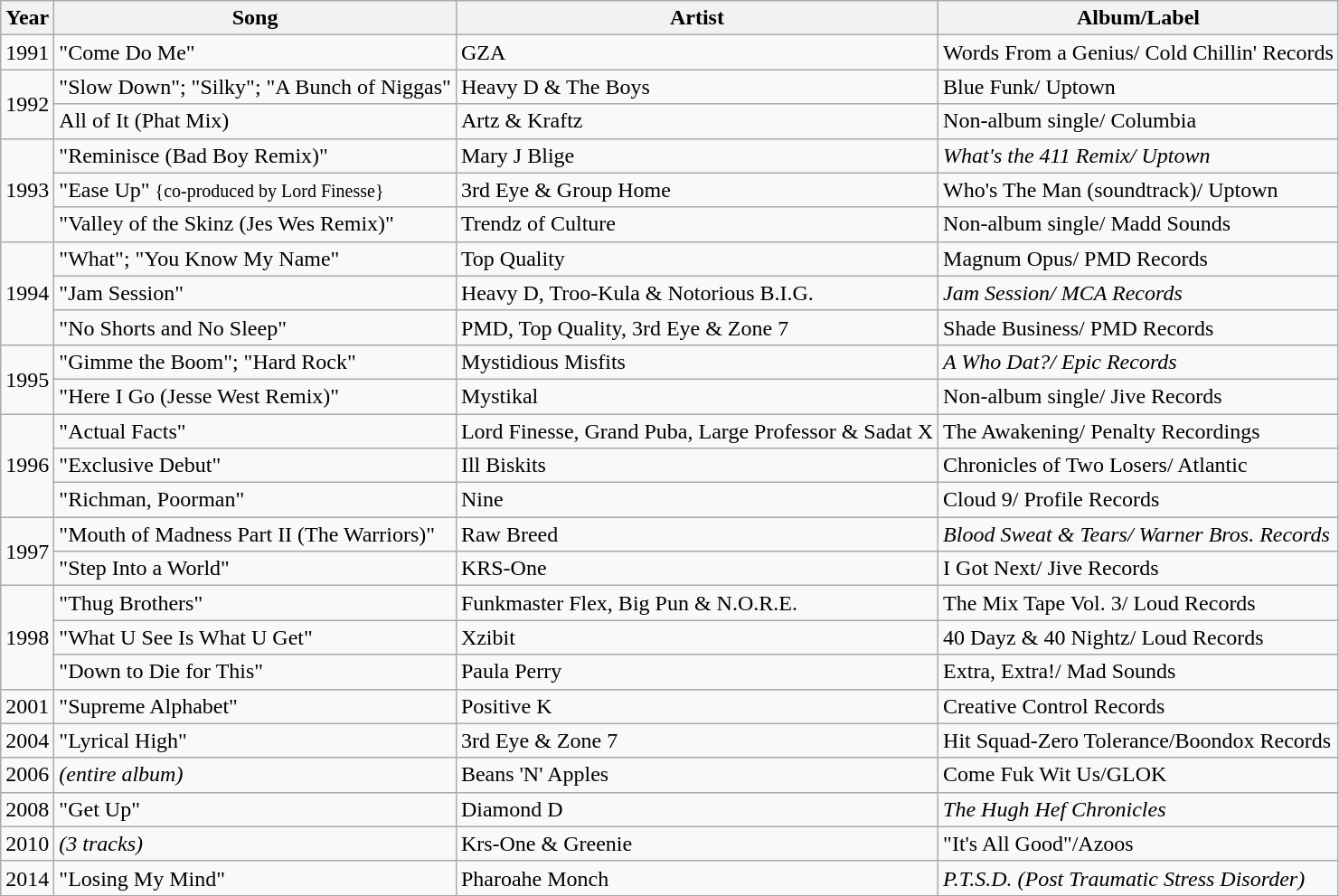<table class="wikitable">
<tr>
<th>Year</th>
<th>Song</th>
<th>Artist</th>
<th>Album/Label</th>
</tr>
<tr>
<td>1991</td>
<td>"Come Do Me"</td>
<td>GZA</td>
<td>Words From a Genius/ Cold Chillin' Records</td>
</tr>
<tr>
<td rowspan="2">1992</td>
<td>"Slow Down"; "Silky"; "A Bunch of Niggas"</td>
<td>Heavy D & The Boys</td>
<td>Blue Funk/ Uptown</td>
</tr>
<tr>
<td>All of It (Phat Mix)</td>
<td>Artz & Kraftz</td>
<td>Non-album single/ Columbia</td>
</tr>
<tr>
<td rowspan="3">1993</td>
<td>"Reminisce (Bad Boy Remix)"</td>
<td>Mary J Blige</td>
<td><em>What's the 411 Remix/ Uptown</em></td>
</tr>
<tr>
<td>"Ease Up" <small>{co-produced by Lord Finesse}</small></td>
<td>3rd Eye & Group Home</td>
<td>Who's The Man (soundtrack)/ Uptown</td>
</tr>
<tr>
<td>"Valley of the Skinz (Jes Wes Remix)"</td>
<td>Trendz of Culture</td>
<td>Non-album single/ Madd Sounds</td>
</tr>
<tr>
<td rowspan="3">1994</td>
<td>"What"; "You Know My Name"</td>
<td>Top Quality</td>
<td>Magnum Opus/ PMD Records</td>
</tr>
<tr>
<td>"Jam Session"</td>
<td>Heavy D, Troo-Kula & Notorious B.I.G.</td>
<td><em>Jam Session/ MCA Records</em></td>
</tr>
<tr>
<td>"No Shorts and No Sleep"</td>
<td>PMD, Top Quality, 3rd Eye & Zone 7</td>
<td>Shade Business/ PMD Records</td>
</tr>
<tr>
<td rowspan="2">1995</td>
<td>"Gimme the Boom"; "Hard Rock"</td>
<td>Mystidious Misfits</td>
<td><em>A Who Dat?/ Epic Records</em></td>
</tr>
<tr>
<td>"Here I Go (Jesse West Remix)"</td>
<td>Mystikal</td>
<td>Non-album single/ Jive Records</td>
</tr>
<tr>
<td rowspan="3">1996</td>
<td>"Actual Facts"</td>
<td>Lord Finesse, Grand Puba, Large Professor & Sadat X</td>
<td>The Awakening/ Penalty Recordings</td>
</tr>
<tr>
<td>"Exclusive Debut"</td>
<td>Ill Biskits</td>
<td>Chronicles of Two Losers/ Atlantic</td>
</tr>
<tr>
<td>"Richman, Poorman"</td>
<td>Nine</td>
<td>Cloud 9/ Profile Records</td>
</tr>
<tr>
<td rowspan="2">1997</td>
<td>"Mouth of Madness Part II (The Warriors)"</td>
<td>Raw Breed</td>
<td><em>Blood Sweat & Tears/ Warner Bros. Records</em></td>
</tr>
<tr>
<td>"Step Into a World"</td>
<td>KRS-One</td>
<td>I Got Next/ Jive Records</td>
</tr>
<tr>
<td rowspan="3">1998</td>
<td>"Thug Brothers"</td>
<td>Funkmaster Flex, Big Pun & N.O.R.E.</td>
<td>The Mix Tape Vol. 3/ Loud Records</td>
</tr>
<tr>
<td>"What U See Is What U Get"</td>
<td>Xzibit</td>
<td>40 Dayz & 40 Nightz/ Loud Records</td>
</tr>
<tr>
<td>"Down to Die for This"</td>
<td>Paula Perry</td>
<td>Extra, Extra!/ Mad Sounds</td>
</tr>
<tr>
<td>2001</td>
<td>"Supreme Alphabet"</td>
<td>Positive K</td>
<td>Creative Control Records</td>
</tr>
<tr>
<td>2004</td>
<td>"Lyrical High"</td>
<td>3rd Eye & Zone 7</td>
<td>Hit Squad-Zero Tolerance/Boondox Records</td>
</tr>
<tr>
<td>2006</td>
<td><em>(entire album)</em></td>
<td>Beans 'N' Apples</td>
<td>Come Fuk Wit Us/GLOK</td>
</tr>
<tr>
<td>2008</td>
<td>"Get Up"</td>
<td>Diamond D</td>
<td><em>The Hugh Hef Chronicles</em></td>
</tr>
<tr>
<td>2010</td>
<td><em>(3 tracks)</em></td>
<td>Krs-One & Greenie</td>
<td>"It's All Good"/Azoos</td>
</tr>
<tr>
<td>2014</td>
<td>"Losing My Mind"</td>
<td>Pharoahe Monch</td>
<td><em>P.T.S.D. (Post Traumatic Stress Disorder)</em></td>
</tr>
</table>
